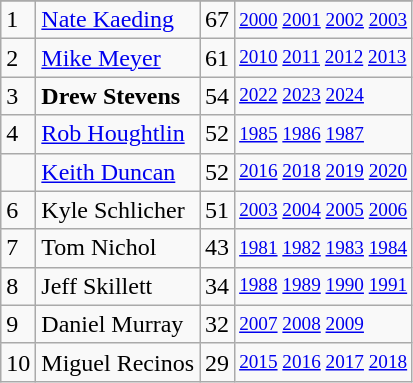<table class="wikitable">
<tr>
</tr>
<tr>
<td>1</td>
<td><a href='#'>Nate Kaeding</a></td>
<td>67</td>
<td style="font-size:80%;"><a href='#'>2000</a> <a href='#'>2001</a> <a href='#'>2002</a> <a href='#'>2003</a></td>
</tr>
<tr>
<td>2</td>
<td><a href='#'>Mike Meyer</a></td>
<td>61</td>
<td style="font-size:80%;"><a href='#'>2010</a> <a href='#'>2011</a> <a href='#'>2012</a> <a href='#'>2013</a></td>
</tr>
<tr>
<td>3</td>
<td><strong>Drew Stevens</strong></td>
<td>54</td>
<td style="font-size:80%;"><a href='#'>2022</a> <a href='#'>2023</a> <a href='#'>2024</a></td>
</tr>
<tr>
<td>4</td>
<td><a href='#'>Rob Houghtlin</a></td>
<td>52</td>
<td style="font-size:80%;"><a href='#'>1985</a> <a href='#'>1986</a> <a href='#'>1987</a></td>
</tr>
<tr>
<td></td>
<td><a href='#'>Keith Duncan</a></td>
<td>52</td>
<td style="font-size:80%;"><a href='#'>2016</a> <a href='#'>2018</a> <a href='#'>2019</a> <a href='#'>2020</a></td>
</tr>
<tr>
<td>6</td>
<td>Kyle Schlicher</td>
<td>51</td>
<td style="font-size:80%;"><a href='#'>2003</a> <a href='#'>2004</a> <a href='#'>2005</a> <a href='#'>2006</a></td>
</tr>
<tr>
<td>7</td>
<td>Tom Nichol</td>
<td>43</td>
<td style="font-size:80%;"><a href='#'>1981</a> <a href='#'>1982</a> <a href='#'>1983</a> <a href='#'>1984</a></td>
</tr>
<tr>
<td>8</td>
<td>Jeff Skillett</td>
<td>34</td>
<td style="font-size:80%;"><a href='#'>1988</a> <a href='#'>1989</a> <a href='#'>1990</a> <a href='#'>1991</a></td>
</tr>
<tr>
<td>9</td>
<td>Daniel Murray</td>
<td>32</td>
<td style="font-size:80%;"><a href='#'>2007</a> <a href='#'>2008</a> <a href='#'>2009</a></td>
</tr>
<tr>
<td>10</td>
<td>Miguel Recinos</td>
<td>29</td>
<td style="font-size:80%;"><a href='#'>2015</a> <a href='#'>2016</a> <a href='#'>2017</a> <a href='#'>2018</a><br></td>
</tr>
</table>
